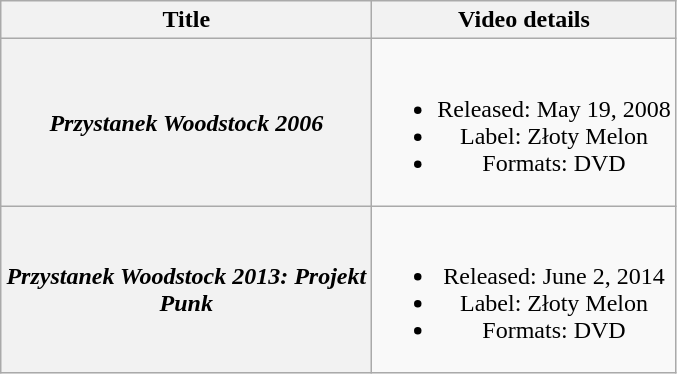<table class="wikitable plainrowheaders" style="text-align:center;">
<tr>
<th scope="col" style="width:15em;">Title</th>
<th scope="col">Video details</th>
</tr>
<tr>
<th scope="row"><em>Przystanek Woodstock 2006</em></th>
<td><br><ul><li>Released: May 19, 2008</li><li>Label: Złoty Melon</li><li>Formats: DVD</li></ul></td>
</tr>
<tr>
<th scope="row"><em>Przystanek Woodstock 2013: Projekt Punk</em></th>
<td><br><ul><li>Released: June 2, 2014</li><li>Label: Złoty Melon</li><li>Formats: DVD</li></ul></td>
</tr>
</table>
